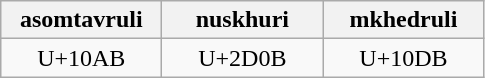<table class="wikitable" style="width:100">
<tr>
<th width="100">asomtavruli</th>
<th width="100">nuskhuri</th>
<th width="100">mkhedruli</th>
</tr>
<tr>
<td align="center">U+10AB</td>
<td align="center">U+2D0B</td>
<td align="center">U+10DB</td>
</tr>
</table>
